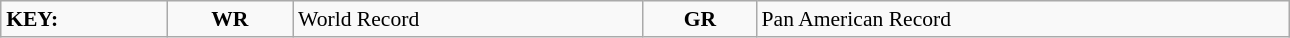<table class="wikitable" style="margin:0.5em auto; font-size:90%;position:relative;" width=68%>
<tr>
<td><strong>KEY:</strong></td>
<td align=center><strong>WR</strong></td>
<td>World Record</td>
<td align=center><strong>GR</strong></td>
<td>Pan American Record</td>
</tr>
</table>
